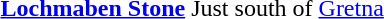<table border="0">
<tr>
<td></td>
<td><strong><a href='#'>Lochmaben Stone</a></strong> Just south of <a href='#'>Gretna</a></td>
</tr>
</table>
